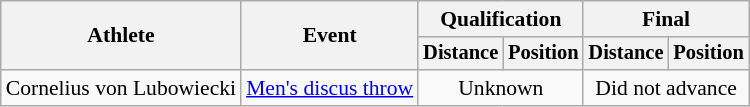<table class=wikitable style=font-size:90%;text-align:center>
<tr>
<th rowspan=2>Athlete</th>
<th rowspan=2>Event</th>
<th colspan=2>Qualification</th>
<th colspan=2>Final</th>
</tr>
<tr style=font-size:95%>
<th>Distance</th>
<th>Position</th>
<th>Distance</th>
<th>Position</th>
</tr>
<tr>
<td align=left>Cornelius von Lubowiecki</td>
<td align=left><a href='#'>Men's discus throw</a></td>
<td colspan=2>Unknown</td>
<td colspan=2>Did not advance</td>
</tr>
</table>
